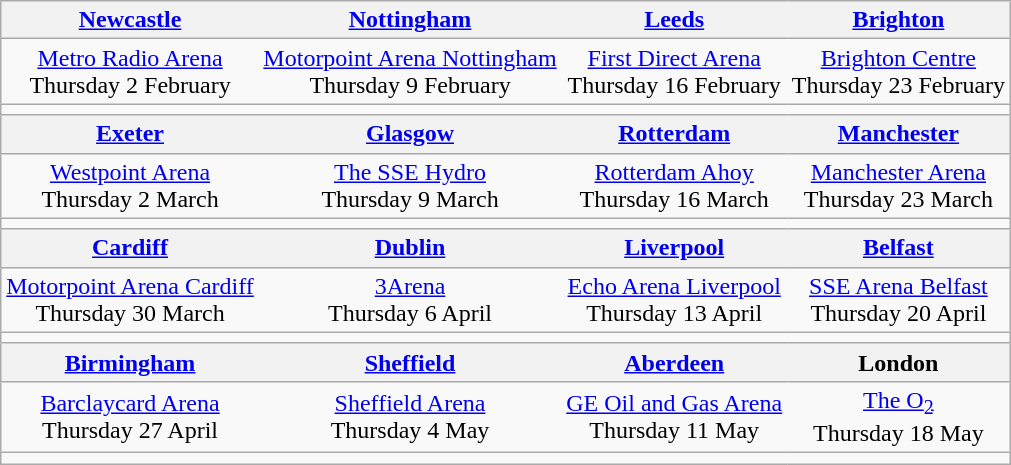<table class="wikitable" style="text-align:center;">
<tr>
<th style="border-left:none; border-right:none;"> <a href='#'>Newcastle</a></th>
<th style="border-left:none; border-right:none;"> <a href='#'>Nottingham</a></th>
<th style="border-left:none; border-right:none;"> <a href='#'>Leeds</a></th>
<th style="border-left:none; border-right:none;"> <a href='#'>Brighton</a></th>
</tr>
<tr>
<td style="border-left:none; border-right:none;"><a href='#'>Metro Radio Arena</a><br>Thursday 2 February</td>
<td style="border-left:none; border-right:none;"><a href='#'>Motorpoint Arena Nottingham</a><br>Thursday 9 February</td>
<td style="border-left:none; border-right:none;"><a href='#'>First Direct Arena</a><br>Thursday 16 February</td>
<td style="border-left:none; border-right:none;"><a href='#'>Brighton Centre</a><br>Thursday 23 February</td>
</tr>
<tr>
<td style="border:none;"></td>
<td style="border:none;"></td>
<td style="border:none;"></td>
<td style="border:none;"></td>
</tr>
<tr>
<th style="border-left:none; border-right:none;"> <a href='#'>Exeter</a></th>
<th style="border-left:none; border-right:none;"> <a href='#'>Glasgow</a></th>
<th style="border-left:none; border-right:none;"> <a href='#'>Rotterdam</a></th>
<th style="border-left:none; border-right:none;"> <a href='#'>Manchester</a></th>
</tr>
<tr>
<td style="border-left:none; border-right:none;"><a href='#'>Westpoint Arena</a><br>Thursday 2 March</td>
<td style="border-left:none; border-right:none;"><a href='#'>The SSE Hydro</a><br>Thursday 9 March</td>
<td style="border-left:none; border-right:none;"><a href='#'>Rotterdam Ahoy</a><br>Thursday 16 March</td>
<td style="border-left:none; border-right:none;"><a href='#'>Manchester Arena</a><br>Thursday 23 March</td>
</tr>
<tr>
<td style="border:none;"></td>
<td style="border:none;"></td>
<td style="border:none;"></td>
<td style="border:none;"></td>
</tr>
<tr>
<th style="border-left:none; border-right:none;"> <a href='#'>Cardiff</a></th>
<th style="border-left:none; border-right:none;"> <a href='#'>Dublin</a></th>
<th style="border-left:none; border-right:none;"> <a href='#'>Liverpool</a></th>
<th style="border-left:none; border-right:none;"> <a href='#'>Belfast</a></th>
</tr>
<tr>
<td style="border-left:none; border-right:none;"><a href='#'>Motorpoint Arena Cardiff</a><br>Thursday 30 March</td>
<td style="border-left:none; border-right:none;"><a href='#'>3Arena</a><br>Thursday 6 April</td>
<td style="border-left:none; border-right:none;"><a href='#'>Echo Arena Liverpool</a><br>Thursday 13 April</td>
<td style="border-left:none; border-right:none;"><a href='#'>SSE Arena Belfast</a><br>Thursday 20 April</td>
</tr>
<tr>
<td style="border:none;"></td>
<td style="border:none;"></td>
<td style="border:none;"></td>
<td style="border:none;"></td>
</tr>
<tr>
<th style="border-left:none; border-right:none;"> <a href='#'>Birmingham</a></th>
<th style="border-left:none; border-right:none;"> <a href='#'>Sheffield</a></th>
<th style="border-left:none; border-right:none;"> <a href='#'>Aberdeen</a></th>
<th style="border-left:none; border-right:none;"> London</th>
</tr>
<tr>
<td style="border-left:none; border-right:none;"><a href='#'>Barclaycard Arena</a><br>Thursday 27 April</td>
<td style="border-left:none; border-right:none;"><a href='#'>Sheffield Arena</a><br>Thursday 4 May</td>
<td style="border-left:none; border-right:none;"><a href='#'>GE Oil and Gas Arena</a><br>Thursday 11 May</td>
<td style="border-left:none; border-right:none;"><a href='#'>The O<sub>2</sub></a><br>Thursday 18 May</td>
</tr>
<tr>
<td style="border:none;"></td>
<td style="border:none;"></td>
<td style="border:none;"></td>
<td style="border:none;"></td>
</tr>
</table>
